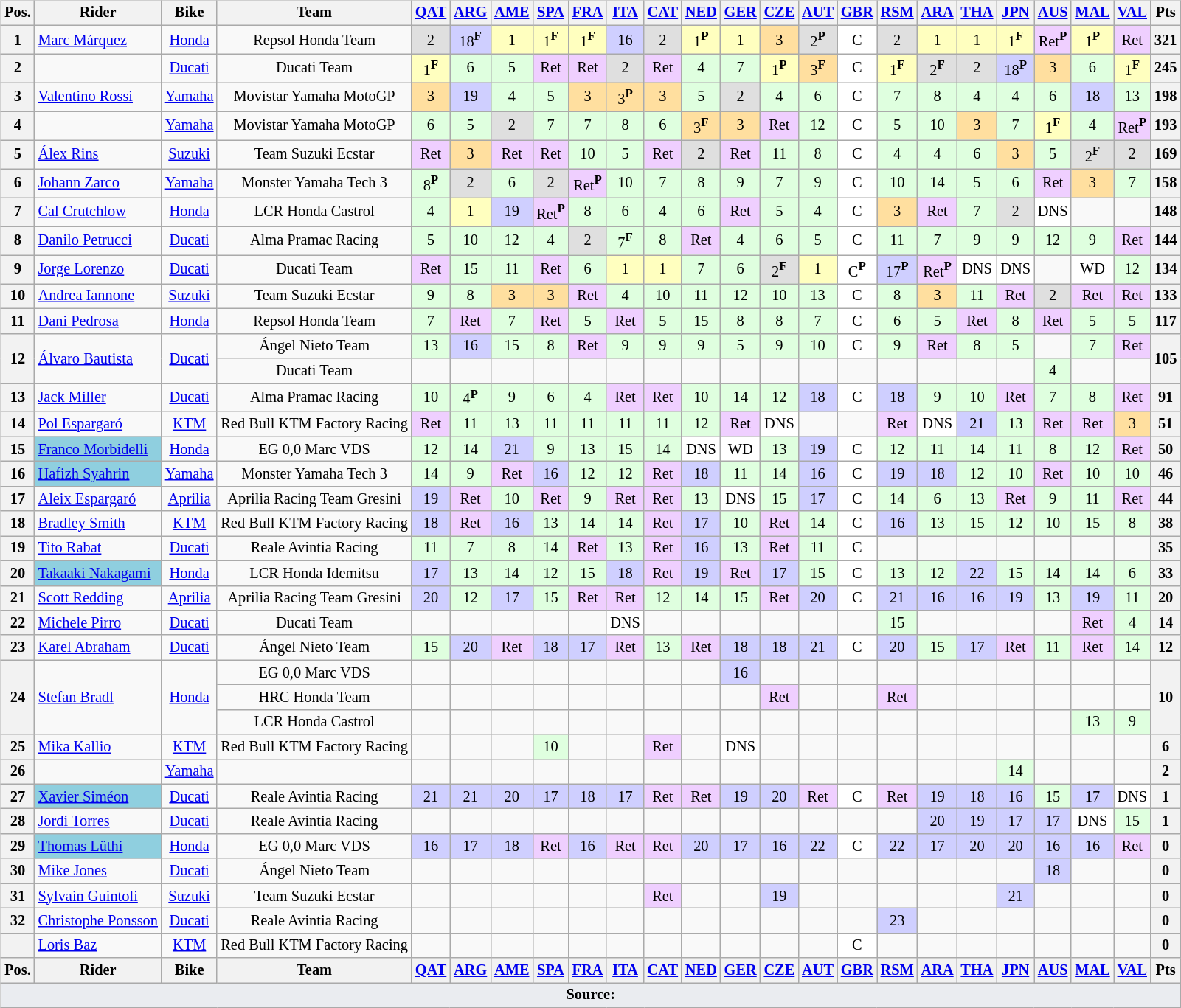<table>
<tr>
<td><br><table class="wikitable" style="font-size: 85%; text-align:center">
<tr valign="top">
<th valign="middle">Pos.</th>
<th valign="middle">Rider</th>
<th valign="middle">Bike</th>
<th valign="middle">Team</th>
<th><a href='#'>QAT</a><br></th>
<th><a href='#'>ARG</a><br></th>
<th><a href='#'>AME</a><br></th>
<th><a href='#'>SPA</a><br></th>
<th><a href='#'>FRA</a><br></th>
<th><a href='#'>ITA</a><br></th>
<th><a href='#'>CAT</a><br></th>
<th><a href='#'>NED</a><br></th>
<th><a href='#'>GER</a><br></th>
<th><a href='#'>CZE</a><br></th>
<th><a href='#'>AUT</a><br></th>
<th><a href='#'>GBR</a><br></th>
<th><a href='#'>RSM</a><br></th>
<th><a href='#'>ARA</a><br></th>
<th><a href='#'>THA</a><br></th>
<th><a href='#'>JPN</a><br></th>
<th><a href='#'>AUS</a><br></th>
<th><a href='#'>MAL</a><br></th>
<th><a href='#'>VAL</a><br></th>
<th valign="middle">Pts</th>
</tr>
<tr>
<th>1</th>
<td align="left"> <a href='#'>Marc Márquez</a></td>
<td><a href='#'>Honda</a></td>
<td>Repsol Honda Team</td>
<td style="background:#dfdfdf;">2</td>
<td style="background:#cfcfff;">18<strong><sup>F</sup></strong></td>
<td style="background:#ffffbf;">1</td>
<td style="background:#ffffbf;">1<strong><sup>F</sup></strong></td>
<td style="background:#ffffbf;">1<strong><sup>F</sup></strong></td>
<td style="background:#cfcfff;">16</td>
<td style="background:#dfdfdf;">2</td>
<td style="background:#ffffbf;">1<strong><sup>P</sup></strong></td>
<td style="background:#ffffbf;">1</td>
<td style="background:#ffdf9f;">3</td>
<td style="background:#dfdfdf;">2<strong><sup>P</sup></strong></td>
<td style="background:#ffffff;">C</td>
<td style="background:#dfdfdf;">2</td>
<td style="background:#ffffbf;">1</td>
<td style="background:#ffffbf;">1</td>
<td style="background:#ffffbf;">1<strong><sup>F</sup></strong></td>
<td style="background:#efcfff;">Ret<strong><sup>P</sup></strong></td>
<td style="background:#ffffbf;">1<strong><sup>P</sup></strong></td>
<td style="background:#efcfff;">Ret</td>
<th>321</th>
</tr>
<tr>
<th>2</th>
<td align="left"></td>
<td><a href='#'>Ducati</a></td>
<td>Ducati Team</td>
<td style="background:#ffffbf;">1<strong><sup>F</sup></strong></td>
<td style="background:#dfffdf;">6</td>
<td style="background:#dfffdf;">5</td>
<td style="background:#efcfff;">Ret</td>
<td style="background:#efcfff;">Ret</td>
<td style="background:#dfdfdf;">2</td>
<td style="background:#efcfff;">Ret</td>
<td style="background:#dfffdf;">4</td>
<td style="background:#dfffdf;">7</td>
<td style="background:#ffffbf;">1<strong><sup>P</sup></strong></td>
<td style="background:#ffdf9f;">3<strong><sup>F</sup></strong></td>
<td style="background:#ffffff;">C</td>
<td style="background:#ffffbf;">1<strong><sup>F</sup></strong></td>
<td style="background:#dfdfdf;">2<strong><sup>F</sup></strong></td>
<td style="background:#dfdfdf;">2</td>
<td style="background:#cfcfff;">18<strong><sup>P</sup></strong></td>
<td style="background:#ffdf9f;">3</td>
<td style="background:#dfffdf;">6</td>
<td style="background:#ffffbf;">1<strong><sup>F</sup></strong></td>
<th>245</th>
</tr>
<tr>
<th>3</th>
<td align="left"> <a href='#'>Valentino Rossi</a></td>
<td><a href='#'>Yamaha</a></td>
<td>Movistar Yamaha MotoGP</td>
<td style="background:#ffdf9f;">3</td>
<td style="background:#cfcfff;">19</td>
<td style="background:#dfffdf;">4</td>
<td style="background:#dfffdf;">5</td>
<td style="background:#ffdf9f;">3</td>
<td style="background:#ffdf9f;">3<strong><sup>P</sup></strong></td>
<td style="background:#ffdf9f;">3</td>
<td style="background:#dfffdf;">5</td>
<td style="background:#dfdfdf;">2</td>
<td style="background:#dfffdf;">4</td>
<td style="background:#dfffdf;">6</td>
<td style="background:#ffffff;">C</td>
<td style="background:#dfffdf;">7</td>
<td style="background:#dfffdf;">8</td>
<td style="background:#dfffdf;">4</td>
<td style="background:#dfffdf;">4</td>
<td style="background:#dfffdf;">6</td>
<td style="background:#cfcfff;">18</td>
<td style="background:#dfffdf;">13</td>
<th>198</th>
</tr>
<tr>
<th>4</th>
<td align="left"></td>
<td><a href='#'>Yamaha</a></td>
<td>Movistar Yamaha MotoGP</td>
<td style="background:#dfffdf;">6</td>
<td style="background:#dfffdf;">5</td>
<td style="background:#dfdfdf;">2</td>
<td style="background:#dfffdf;">7</td>
<td style="background:#dfffdf;">7</td>
<td style="background:#dfffdf;">8</td>
<td style="background:#dfffdf;">6</td>
<td style="background:#ffdf9f;">3<strong><sup>F</sup></strong></td>
<td style="background:#ffdf9f;">3</td>
<td style="background:#efcfff;">Ret</td>
<td style="background:#dfffdf;">12</td>
<td style="background:#ffffff;">C</td>
<td style="background:#dfffdf;">5</td>
<td style="background:#dfffdf;">10</td>
<td style="background:#ffdf9f;">3</td>
<td style="background:#dfffdf;">7</td>
<td style="background:#ffffbf;">1<strong><sup>F</sup></strong></td>
<td style="background:#dfffdf;">4</td>
<td style="background:#efcfff;">Ret<strong><sup>P</sup></strong></td>
<th>193</th>
</tr>
<tr>
<th>5</th>
<td align="left"> <a href='#'>Álex Rins</a></td>
<td><a href='#'>Suzuki</a></td>
<td>Team Suzuki Ecstar</td>
<td style="background:#efcfff;">Ret</td>
<td style="background:#ffdf9f;">3</td>
<td style="background:#efcfff;">Ret</td>
<td style="background:#efcfff;">Ret</td>
<td style="background:#dfffdf;">10</td>
<td style="background:#dfffdf;">5</td>
<td style="background:#efcfff;">Ret</td>
<td style="background:#dfdfdf;">2</td>
<td style="background:#efcfff;">Ret</td>
<td style="background:#dfffdf;">11</td>
<td style="background:#dfffdf;">8</td>
<td style="background:#ffffff;">C</td>
<td style="background:#dfffdf;">4</td>
<td style="background:#dfffdf;">4</td>
<td style="background:#dfffdf;">6</td>
<td style="background:#ffdf9f;">3</td>
<td style="background:#dfffdf;">5</td>
<td style="background:#dfdfdf;">2<strong><sup>F</sup></strong></td>
<td style="background:#dfdfdf;">2</td>
<th>169</th>
</tr>
<tr>
<th>6</th>
<td align="left"> <a href='#'>Johann Zarco</a></td>
<td><a href='#'>Yamaha</a></td>
<td>Monster Yamaha Tech 3</td>
<td style="background:#dfffdf;">8<strong><sup>P</sup></strong></td>
<td style="background:#dfdfdf;">2</td>
<td style="background:#dfffdf;">6</td>
<td style="background:#dfdfdf;">2</td>
<td style="background:#efcfff;">Ret<strong><sup>P</sup></strong></td>
<td style="background:#dfffdf;">10</td>
<td style="background:#dfffdf;">7</td>
<td style="background:#dfffdf;">8</td>
<td style="background:#dfffdf;">9</td>
<td style="background:#dfffdf;">7</td>
<td style="background:#dfffdf;">9</td>
<td style="background:#ffffff;">C</td>
<td style="background:#dfffdf;">10</td>
<td style="background:#dfffdf;">14</td>
<td style="background:#dfffdf;">5</td>
<td style="background:#dfffdf;">6</td>
<td style="background:#efcfff;">Ret</td>
<td style="background:#ffdf9f;">3</td>
<td style="background:#dfffdf;">7</td>
<th>158</th>
</tr>
<tr>
<th>7</th>
<td align="left"> <a href='#'>Cal Crutchlow</a></td>
<td><a href='#'>Honda</a></td>
<td>LCR Honda Castrol</td>
<td style="background:#dfffdf;">4</td>
<td style="background:#ffffbf;">1</td>
<td style="background:#cfcfff;">19</td>
<td style="background:#efcfff;">Ret<strong><sup>P</sup></strong></td>
<td style="background:#dfffdf;">8</td>
<td style="background:#dfffdf;">6</td>
<td style="background:#dfffdf;">4</td>
<td style="background:#dfffdf;">6</td>
<td style="background:#efcfff;">Ret</td>
<td style="background:#dfffdf;">5</td>
<td style="background:#dfffdf;">4</td>
<td style="background:#ffffff;">C</td>
<td style="background:#ffdf9f;">3</td>
<td style="background:#efcfff;">Ret</td>
<td style="background:#dfffdf;">7</td>
<td style="background:#dfdfdf;">2</td>
<td style="background:#ffffff;">DNS</td>
<td style="background:#;"></td>
<td></td>
<th>148</th>
</tr>
<tr>
<th>8</th>
<td align="left"> <a href='#'>Danilo Petrucci</a></td>
<td><a href='#'>Ducati</a></td>
<td>Alma Pramac Racing</td>
<td style="background:#dfffdf;">5</td>
<td style="background:#dfffdf;">10</td>
<td style="background:#dfffdf;">12</td>
<td style="background:#dfffdf;">4</td>
<td style="background:#dfdfdf;">2</td>
<td style="background:#dfffdf;">7<strong><sup>F</sup></strong></td>
<td style="background:#dfffdf;">8</td>
<td style="background:#efcfff;">Ret</td>
<td style="background:#dfffdf;">4</td>
<td style="background:#dfffdf;">6</td>
<td style="background:#dfffdf;">5</td>
<td style="background:#ffffff;">C</td>
<td style="background:#dfffdf;">11</td>
<td style="background:#dfffdf;">7</td>
<td style="background:#dfffdf;">9</td>
<td style="background:#dfffdf;">9</td>
<td style="background:#dfffdf;">12</td>
<td style="background:#dfffdf;">9</td>
<td style="background:#efcfff;">Ret</td>
<th>144</th>
</tr>
<tr>
<th>9</th>
<td align="left"> <a href='#'>Jorge Lorenzo</a></td>
<td><a href='#'>Ducati</a></td>
<td>Ducati Team</td>
<td style="background:#efcfff;">Ret</td>
<td style="background:#dfffdf;">15</td>
<td style="background:#dfffdf;">11</td>
<td style="background:#efcfff;">Ret</td>
<td style="background:#dfffdf;">6</td>
<td style="background:#ffffbf;">1</td>
<td style="background:#ffffbf;">1</td>
<td style="background:#dfffdf;">7</td>
<td style="background:#dfffdf;">6</td>
<td style="background:#dfdfdf;">2<strong><sup>F</sup></strong></td>
<td style="background:#ffffbf;">1</td>
<td style="background:#ffffff;">C<strong><sup>P</sup></strong></td>
<td style="background:#cfcfff;">17<strong><sup>P</sup></strong></td>
<td style="background:#efcfff;">Ret<strong><sup>P</sup></strong></td>
<td style="background:#ffffff;">DNS</td>
<td style="background:#ffffff;">DNS</td>
<td></td>
<td style="background:#ffffff;">WD</td>
<td style="background:#dfffdf;">12</td>
<th>134</th>
</tr>
<tr>
<th>10</th>
<td align="left"> <a href='#'>Andrea Iannone</a></td>
<td><a href='#'>Suzuki</a></td>
<td>Team Suzuki Ecstar</td>
<td style="background:#dfffdf;">9</td>
<td style="background:#dfffdf;">8</td>
<td style="background:#ffdf9f;">3</td>
<td style="background:#ffdf9f;">3</td>
<td style="background:#efcfff;">Ret</td>
<td style="background:#dfffdf;">4</td>
<td style="background:#dfffdf;">10</td>
<td style="background:#dfffdf;">11</td>
<td style="background:#dfffdf;">12</td>
<td style="background:#dfffdf;">10</td>
<td style="background:#dfffdf;">13</td>
<td style="background:#ffffff;">C</td>
<td style="background:#dfffdf;">8</td>
<td style="background:#ffdf9f;">3</td>
<td style="background:#dfffdf;">11</td>
<td style="background:#efcfff;">Ret</td>
<td style="background:#dfdfdf;">2</td>
<td style="background:#efcfff;">Ret</td>
<td style="background:#efcfff;">Ret</td>
<th>133</th>
</tr>
<tr>
<th>11</th>
<td align="left"> <a href='#'>Dani Pedrosa</a></td>
<td><a href='#'>Honda</a></td>
<td>Repsol Honda Team</td>
<td style="background:#dfffdf;">7</td>
<td style="background:#efcfff;">Ret</td>
<td style="background:#dfffdf;">7</td>
<td style="background:#efcfff;">Ret</td>
<td style="background:#dfffdf;">5</td>
<td style="background:#efcfff;">Ret</td>
<td style="background:#dfffdf;">5</td>
<td style="background:#dfffdf;">15</td>
<td style="background:#dfffdf;">8</td>
<td style="background:#dfffdf;">8</td>
<td style="background:#dfffdf;">7</td>
<td style="background:#ffffff;">C</td>
<td style="background:#dfffdf;">6</td>
<td style="background:#dfffdf;">5</td>
<td style="background:#efcfff;">Ret</td>
<td style="background:#dfffdf;">8</td>
<td style="background:#efcfff;">Ret</td>
<td style="background:#dfffdf;">5</td>
<td style="background:#dfffdf;">5</td>
<th>117</th>
</tr>
<tr>
<th rowspan="2">12</th>
<td rowspan="2" align="left"> <a href='#'>Álvaro Bautista</a></td>
<td rowspan="2"><a href='#'>Ducati</a></td>
<td>Ángel Nieto Team</td>
<td style="background:#dfffdf;">13</td>
<td style="background:#cfcfff;">16</td>
<td style="background:#dfffdf;">15</td>
<td style="background:#dfffdf;">8</td>
<td style="background:#efcfff;">Ret</td>
<td style="background:#dfffdf;">9</td>
<td style="background:#dfffdf;">9</td>
<td style="background:#dfffdf;">9</td>
<td style="background:#dfffdf;">5</td>
<td style="background:#dfffdf;">9</td>
<td style="background:#dfffdf;">10</td>
<td style="background:#ffffff;">C</td>
<td style="background:#dfffdf;">9</td>
<td style="background:#efcfff;">Ret</td>
<td style="background:#dfffdf;">8</td>
<td style="background:#dfffdf;">5</td>
<td></td>
<td style="background:#dfffdf;">7</td>
<td style="background:#efcfff;">Ret</td>
<th rowspan="2">105</th>
</tr>
<tr>
<td>Ducati Team</td>
<td></td>
<td></td>
<td></td>
<td></td>
<td></td>
<td></td>
<td></td>
<td></td>
<td></td>
<td></td>
<td></td>
<td></td>
<td></td>
<td></td>
<td></td>
<td></td>
<td style="background:#dfffdf;">4</td>
<td></td>
<td></td>
</tr>
<tr>
<th>13</th>
<td align="left"> <a href='#'>Jack Miller</a></td>
<td><a href='#'>Ducati</a></td>
<td>Alma Pramac Racing</td>
<td style="background:#dfffdf;">10</td>
<td style="background:#dfffdf;">4<strong><sup>P</sup></strong></td>
<td style="background:#dfffdf;">9</td>
<td style="background:#dfffdf;">6</td>
<td style="background:#dfffdf;">4</td>
<td style="background:#efcfff;">Ret</td>
<td style="background:#efcfff;">Ret</td>
<td style="background:#dfffdf;">10</td>
<td style="background:#dfffdf;">14</td>
<td style="background:#dfffdf;">12</td>
<td style="background:#cfcfff;">18</td>
<td style="background:#ffffff;">C</td>
<td style="background:#cfcfff;">18</td>
<td style="background:#dfffdf;">9</td>
<td style="background:#dfffdf;">10</td>
<td style="background:#efcfff;">Ret</td>
<td style="background:#dfffdf;">7</td>
<td style="background:#dfffdf;">8</td>
<td style="background:#efcfff;">Ret</td>
<th>91</th>
</tr>
<tr>
<th>14</th>
<td align="left"> <a href='#'>Pol Espargaró</a></td>
<td><a href='#'>KTM</a></td>
<td>Red Bull KTM Factory Racing</td>
<td style="background:#efcfff;">Ret</td>
<td style="background:#dfffdf;">11</td>
<td style="background:#dfffdf;">13</td>
<td style="background:#dfffdf;">11</td>
<td style="background:#dfffdf;">11</td>
<td style="background:#dfffdf;">11</td>
<td style="background:#dfffdf;">11</td>
<td style="background:#dfffdf;">12</td>
<td style="background:#efcfff;">Ret</td>
<td style="background:#ffffff;">DNS</td>
<td></td>
<td></td>
<td style="background:#efcfff;">Ret</td>
<td style="background:#ffffff;">DNS</td>
<td style="background:#cfcfff;">21</td>
<td style="background:#dfffdf;">13</td>
<td style="background:#efcfff;">Ret</td>
<td style="background:#efcfff;">Ret</td>
<td style="background:#ffdf9f;">3</td>
<th>51</th>
</tr>
<tr>
<th>15</th>
<td style="background:#8fcfdf;" align="left"> <a href='#'>Franco Morbidelli</a></td>
<td><a href='#'>Honda</a></td>
<td>EG 0,0 Marc VDS</td>
<td style="background:#dfffdf;">12</td>
<td style="background:#dfffdf;">14</td>
<td style="background:#cfcfff;">21</td>
<td style="background:#dfffdf;">9</td>
<td style="background:#dfffdf;">13</td>
<td style="background:#dfffdf;">15</td>
<td style="background:#dfffdf;">14</td>
<td style="background:#ffffff;">DNS</td>
<td style="background:#ffffff;">WD</td>
<td style="background:#dfffdf;">13</td>
<td style="background:#cfcfff;">19</td>
<td style="background:#ffffff;">C</td>
<td style="background:#dfffdf;">12</td>
<td style="background:#dfffdf;">11</td>
<td style="background:#dfffdf;">14</td>
<td style="background:#dfffdf;">11</td>
<td style="background:#dfffdf;">8</td>
<td style="background:#dfffdf;">12</td>
<td style="background:#efcfff;">Ret</td>
<th>50</th>
</tr>
<tr>
<th>16</th>
<td style="background:#8fcfdf;" align="left"> <a href='#'>Hafizh Syahrin</a></td>
<td><a href='#'>Yamaha</a></td>
<td>Monster Yamaha Tech 3</td>
<td style="background:#dfffdf;">14</td>
<td style="background:#dfffdf;">9</td>
<td style="background:#efcfff;">Ret</td>
<td style="background:#cfcfff;">16</td>
<td style="background:#dfffdf;">12</td>
<td style="background:#dfffdf;">12</td>
<td style="background:#efcfff;">Ret</td>
<td style="background:#cfcfff;">18</td>
<td style="background:#dfffdf;">11</td>
<td style="background:#dfffdf;">14</td>
<td style="background:#cfcfff;">16</td>
<td style="background:#ffffff;">C</td>
<td style="background:#cfcfff;">19</td>
<td style="background:#cfcfff;">18</td>
<td style="background:#dfffdf;">12</td>
<td style="background:#dfffdf;">10</td>
<td style="background:#efcfff;">Ret</td>
<td style="background:#dfffdf;">10</td>
<td style="background:#dfffdf;">10</td>
<th>46</th>
</tr>
<tr>
<th>17</th>
<td align="left"> <a href='#'>Aleix Espargaró</a></td>
<td><a href='#'>Aprilia</a></td>
<td>Aprilia Racing Team Gresini</td>
<td style="background:#cfcfff;">19</td>
<td style="background:#efcfff;">Ret</td>
<td style="background:#dfffdf;">10</td>
<td style="background:#efcfff;">Ret</td>
<td style="background:#dfffdf;">9</td>
<td style="background:#efcfff;">Ret</td>
<td style="background:#efcfff;">Ret</td>
<td style="background:#dfffdf;">13</td>
<td style="background:#ffffff;">DNS</td>
<td style="background:#dfffdf;">15</td>
<td style="background:#cfcfff;">17</td>
<td style="background:#ffffff;">C</td>
<td style="background:#dfffdf;">14</td>
<td style="background:#dfffdf;">6</td>
<td style="background:#dfffdf;">13</td>
<td style="background:#efcfff;">Ret</td>
<td style="background:#dfffdf;">9</td>
<td style="background:#dfffdf;">11</td>
<td style="background:#efcfff;">Ret</td>
<th>44</th>
</tr>
<tr>
<th>18</th>
<td align="left"> <a href='#'>Bradley Smith</a></td>
<td><a href='#'>KTM</a></td>
<td>Red Bull KTM Factory Racing</td>
<td style="background:#cfcfff;">18</td>
<td style="background:#efcfff;">Ret</td>
<td style="background:#cfcfff;">16</td>
<td style="background:#dfffdf;">13</td>
<td style="background:#dfffdf;">14</td>
<td style="background:#dfffdf;">14</td>
<td style="background:#efcfff;">Ret</td>
<td style="background:#cfcfff;">17</td>
<td style="background:#dfffdf;">10</td>
<td style="background:#efcfff;">Ret</td>
<td style="background:#dfffdf;">14</td>
<td style="background:#ffffff;">C</td>
<td style="background:#cfcfff;">16</td>
<td style="background:#dfffdf;">13</td>
<td style="background:#dfffdf;">15</td>
<td style="background:#dfffdf;">12</td>
<td style="background:#dfffdf;">10</td>
<td style="background:#dfffdf;">15</td>
<td style="background:#dfffdf;">8</td>
<th>38</th>
</tr>
<tr>
<th>19</th>
<td align="left"> <a href='#'>Tito Rabat</a></td>
<td><a href='#'>Ducati</a></td>
<td>Reale Avintia Racing</td>
<td style="background:#dfffdf;">11</td>
<td style="background:#dfffdf;">7</td>
<td style="background:#dfffdf;">8</td>
<td style="background:#dfffdf;">14</td>
<td style="background:#efcfff;">Ret</td>
<td style="background:#dfffdf;">13</td>
<td style="background:#efcfff;">Ret</td>
<td style="background:#cfcfff;">16</td>
<td style="background:#dfffdf;">13</td>
<td style="background:#efcfff;">Ret</td>
<td style="background:#dfffdf;">11</td>
<td style="background:#ffffff;">C</td>
<td></td>
<td></td>
<td></td>
<td></td>
<td></td>
<td></td>
<td></td>
<th>35</th>
</tr>
<tr>
<th>20</th>
<td style="background:#8fcfdf;" align="left"> <a href='#'>Takaaki Nakagami</a></td>
<td><a href='#'>Honda</a></td>
<td>LCR Honda Idemitsu</td>
<td style="background:#cfcfff;">17</td>
<td style="background:#dfffdf;">13</td>
<td style="background:#dfffdf;">14</td>
<td style="background:#dfffdf;">12</td>
<td style="background:#dfffdf;">15</td>
<td style="background:#cfcfff;">18</td>
<td style="background:#efcfff;">Ret</td>
<td style="background:#cfcfff;">19</td>
<td style="background:#efcfff;">Ret</td>
<td style="background:#cfcfff;">17</td>
<td style="background:#dfffdf;">15</td>
<td style="background:#ffffff;">C</td>
<td style="background:#dfffdf;">13</td>
<td style="background:#dfffdf;">12</td>
<td style="background:#cfcfff;">22</td>
<td style="background:#dfffdf;">15</td>
<td style="background:#dfffdf;">14</td>
<td style="background:#dfffdf;">14</td>
<td style="background:#dfffdf;">6</td>
<th>33</th>
</tr>
<tr>
<th>21</th>
<td align="left"> <a href='#'>Scott Redding</a></td>
<td><a href='#'>Aprilia</a></td>
<td>Aprilia Racing Team Gresini</td>
<td style="background:#cfcfff;">20</td>
<td style="background:#dfffdf;">12</td>
<td style="background:#cfcfff;">17</td>
<td style="background:#dfffdf;">15</td>
<td style="background:#efcfff;">Ret</td>
<td style="background:#efcfff;">Ret</td>
<td style="background:#dfffdf;">12</td>
<td style="background:#dfffdf;">14</td>
<td style="background:#dfffdf;">15</td>
<td style="background:#efcfff;">Ret</td>
<td style="background:#cfcfff;">20</td>
<td style="background:#ffffff;">C</td>
<td style="background:#cfcfff;">21</td>
<td style="background:#cfcfff;">16</td>
<td style="background:#cfcfff;">16</td>
<td style="background:#cfcfff;">19</td>
<td style="background:#dfffdf;">13</td>
<td style="background:#cfcfff;">19</td>
<td style="background:#dfffdf;">11</td>
<th>20</th>
</tr>
<tr>
<th>22</th>
<td align="left"> <a href='#'>Michele Pirro</a></td>
<td><a href='#'>Ducati</a></td>
<td>Ducati Team</td>
<td></td>
<td></td>
<td></td>
<td></td>
<td></td>
<td style="background:#ffffff;">DNS</td>
<td></td>
<td></td>
<td></td>
<td></td>
<td></td>
<td></td>
<td style="background:#dfffdf;">15</td>
<td></td>
<td></td>
<td></td>
<td></td>
<td style="background:#efcfff;">Ret</td>
<td style="background:#dfffdf;">4</td>
<th>14</th>
</tr>
<tr>
<th>23</th>
<td align="left"> <a href='#'>Karel Abraham</a></td>
<td><a href='#'>Ducati</a></td>
<td>Ángel Nieto Team</td>
<td style="background:#dfffdf;">15</td>
<td style="background:#cfcfff;">20</td>
<td style="background:#efcfff;">Ret</td>
<td style="background:#cfcfff;">18</td>
<td style="background:#cfcfff;">17</td>
<td style="background:#efcfff;">Ret</td>
<td style="background:#dfffdf;">13</td>
<td style="background:#efcfff;">Ret</td>
<td style="background:#cfcfff;">18</td>
<td style="background:#cfcfff;">18</td>
<td style="background:#cfcfff;">21</td>
<td style="background:#ffffff;">C</td>
<td style="background:#cfcfff;">20</td>
<td style="background:#dfffdf;">15</td>
<td style="background:#cfcfff;">17</td>
<td style="background:#efcfff;">Ret</td>
<td style="background:#dfffdf;">11</td>
<td style="background:#efcfff;">Ret</td>
<td style="background:#dfffdf;">14</td>
<th>12</th>
</tr>
<tr>
<th rowspan="3">24</th>
<td rowspan="3" align="left"> <a href='#'>Stefan Bradl</a></td>
<td rowspan="3"><a href='#'>Honda</a></td>
<td>EG 0,0 Marc VDS</td>
<td></td>
<td></td>
<td></td>
<td></td>
<td></td>
<td></td>
<td></td>
<td></td>
<td style="background:#cfcfff;">16</td>
<td></td>
<td></td>
<td></td>
<td></td>
<td></td>
<td></td>
<td></td>
<td></td>
<td></td>
<td></td>
<th rowspan="3">10</th>
</tr>
<tr>
<td>HRC Honda Team</td>
<td></td>
<td></td>
<td></td>
<td></td>
<td></td>
<td></td>
<td></td>
<td></td>
<td></td>
<td style="background:#efcfff;">Ret</td>
<td></td>
<td></td>
<td style="background:#efcfff;">Ret</td>
<td></td>
<td></td>
<td></td>
<td></td>
<td></td>
<td></td>
</tr>
<tr>
<td>LCR Honda Castrol</td>
<td></td>
<td></td>
<td></td>
<td></td>
<td></td>
<td></td>
<td></td>
<td></td>
<td></td>
<td></td>
<td></td>
<td></td>
<td></td>
<td></td>
<td></td>
<td></td>
<td></td>
<td style="background:#dfffdf;">13</td>
<td style="background:#dfffdf;">9</td>
</tr>
<tr>
<th>25</th>
<td align="left"> <a href='#'>Mika Kallio</a></td>
<td><a href='#'>KTM</a></td>
<td>Red Bull KTM Factory Racing</td>
<td></td>
<td></td>
<td></td>
<td style="background:#dfffdf;">10</td>
<td></td>
<td></td>
<td style="background:#efcfff;">Ret</td>
<td></td>
<td style="background:#ffffff;">DNS</td>
<td></td>
<td></td>
<td></td>
<td></td>
<td></td>
<td></td>
<td></td>
<td></td>
<td></td>
<td></td>
<th>6</th>
</tr>
<tr>
<th>26</th>
<td align="left"></td>
<td><a href='#'>Yamaha</a></td>
<td></td>
<td></td>
<td></td>
<td></td>
<td></td>
<td></td>
<td></td>
<td></td>
<td></td>
<td></td>
<td></td>
<td></td>
<td></td>
<td></td>
<td></td>
<td></td>
<td style="background:#dfffdf;">14</td>
<td></td>
<td></td>
<td></td>
<th>2</th>
</tr>
<tr>
<th>27</th>
<td style="background:#8fcfdf;" align="left"> <a href='#'>Xavier Siméon</a></td>
<td><a href='#'>Ducati</a></td>
<td>Reale Avintia Racing</td>
<td style="background:#cfcfff;">21</td>
<td style="background:#cfcfff;">21</td>
<td style="background:#cfcfff;">20</td>
<td style="background:#cfcfff;">17</td>
<td style="background:#cfcfff;">18</td>
<td style="background:#cfcfff;">17</td>
<td style="background:#efcfff;">Ret</td>
<td style="background:#efcfff;">Ret</td>
<td style="background:#cfcfff;">19</td>
<td style="background:#cfcfff;">20</td>
<td style="background:#efcfff;">Ret</td>
<td style="background:#ffffff;">C</td>
<td style="background:#efcfff;">Ret</td>
<td style="background:#cfcfff;">19</td>
<td style="background:#cfcfff;">18</td>
<td style="background:#cfcfff;">16</td>
<td style="background:#dfffdf;">15</td>
<td style="background:#cfcfff;">17</td>
<td style="background:#ffffff;">DNS</td>
<th>1</th>
</tr>
<tr>
<th>28</th>
<td align="left"> <a href='#'>Jordi Torres</a></td>
<td><a href='#'>Ducati</a></td>
<td>Reale Avintia Racing</td>
<td></td>
<td></td>
<td></td>
<td></td>
<td></td>
<td></td>
<td></td>
<td></td>
<td></td>
<td></td>
<td></td>
<td></td>
<td></td>
<td style="background:#cfcfff;">20</td>
<td style="background:#cfcfff;">19</td>
<td style="background:#cfcfff;">17</td>
<td style="background:#cfcfff;">17</td>
<td style="background:#ffffff;">DNS</td>
<td style="background:#dfffdf;">15</td>
<th>1</th>
</tr>
<tr>
<th>29</th>
<td style="background:#8fcfdf;" align="left"> <a href='#'>Thomas Lüthi</a></td>
<td><a href='#'>Honda</a></td>
<td>EG 0,0 Marc VDS</td>
<td style="background:#cfcfff;">16</td>
<td style="background:#cfcfff;">17</td>
<td style="background:#cfcfff;">18</td>
<td style="background:#efcfff;">Ret</td>
<td style="background:#cfcfff;">16</td>
<td style="background:#efcfff;">Ret</td>
<td style="background:#efcfff;">Ret</td>
<td style="background:#cfcfff;">20</td>
<td style="background:#cfcfff;">17</td>
<td style="background:#cfcfff;">16</td>
<td style="background:#cfcfff;">22</td>
<td style="background:#ffffff;">C</td>
<td style="background:#cfcfff;">22</td>
<td style="background:#cfcfff;">17</td>
<td style="background:#cfcfff;">20</td>
<td style="background:#cfcfff;">20</td>
<td style="background:#cfcfff;">16</td>
<td style="background:#cfcfff;">16</td>
<td style="background:#efcfff;">Ret</td>
<th>0</th>
</tr>
<tr>
<th>30</th>
<td align="left"> <a href='#'>Mike Jones</a></td>
<td><a href='#'>Ducati</a></td>
<td>Ángel Nieto Team</td>
<td></td>
<td></td>
<td></td>
<td></td>
<td></td>
<td></td>
<td></td>
<td></td>
<td></td>
<td></td>
<td></td>
<td></td>
<td></td>
<td></td>
<td></td>
<td></td>
<td style="background:#cfcfff;">18</td>
<td></td>
<td></td>
<th>0</th>
</tr>
<tr>
<th>31</th>
<td align="left"> <a href='#'>Sylvain Guintoli</a></td>
<td><a href='#'>Suzuki</a></td>
<td>Team Suzuki Ecstar</td>
<td></td>
<td></td>
<td></td>
<td></td>
<td></td>
<td></td>
<td style="background:#efcfff;">Ret</td>
<td></td>
<td></td>
<td style="background:#cfcfff;">19</td>
<td></td>
<td></td>
<td></td>
<td></td>
<td></td>
<td style="background:#cfcfff;">21</td>
<td></td>
<td></td>
<td></td>
<th>0</th>
</tr>
<tr>
<th>32</th>
<td align="left"> <a href='#'>Christophe Ponsson</a></td>
<td><a href='#'>Ducati</a></td>
<td>Reale Avintia Racing</td>
<td></td>
<td></td>
<td></td>
<td></td>
<td></td>
<td></td>
<td></td>
<td></td>
<td></td>
<td></td>
<td></td>
<td></td>
<td style="background:#cfcfff;">23</td>
<td></td>
<td></td>
<td></td>
<td></td>
<td></td>
<td></td>
<th>0</th>
</tr>
<tr>
<th></th>
<td align="left"> <a href='#'>Loris Baz</a></td>
<td><a href='#'>KTM</a></td>
<td>Red Bull KTM Factory Racing</td>
<td></td>
<td></td>
<td></td>
<td></td>
<td></td>
<td></td>
<td></td>
<td></td>
<td></td>
<td></td>
<td></td>
<td style="background:#ffffff;">C</td>
<td></td>
<td></td>
<td></td>
<td></td>
<td></td>
<td></td>
<td></td>
<th>0</th>
</tr>
<tr valign="top">
<th valign="middle">Pos.</th>
<th valign="middle">Rider</th>
<th valign="middle">Bike</th>
<th valign="middle">Team</th>
<th><a href='#'>QAT</a><br></th>
<th><a href='#'>ARG</a><br></th>
<th><a href='#'>AME</a><br></th>
<th><a href='#'>SPA</a><br></th>
<th><a href='#'>FRA</a><br></th>
<th><a href='#'>ITA</a><br></th>
<th><a href='#'>CAT</a><br></th>
<th><a href='#'>NED</a><br></th>
<th><a href='#'>GER</a><br></th>
<th><a href='#'>CZE</a><br></th>
<th><a href='#'>AUT</a><br></th>
<th><a href='#'>GBR</a><br></th>
<th><a href='#'>RSM</a><br></th>
<th><a href='#'>ARA</a><br></th>
<th><a href='#'>THA</a><br></th>
<th><a href='#'>JPN</a><br></th>
<th><a href='#'>AUS</a><br></th>
<th><a href='#'>MAL</a><br></th>
<th><a href='#'>VAL</a><br></th>
<th valign="middle">Pts</th>
</tr>
<tr>
<td colspan="24" style="background-color:#EAECF0;text-align:center"><strong>Source:</strong></td>
</tr>
</table>
</td>
<td valign="top"><br></td>
</tr>
</table>
